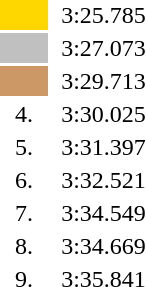<table style="text-align:center">
<tr>
<td width=30 bgcolor=gold></td>
<td align=left></td>
<td width=60>3:25.785</td>
</tr>
<tr>
<td bgcolor=silver></td>
<td align=left></td>
<td>3:27.073</td>
</tr>
<tr>
<td bgcolor=cc9966></td>
<td align=left></td>
<td>3:29.713</td>
</tr>
<tr>
<td>4.</td>
<td align=left></td>
<td>3:30.025</td>
</tr>
<tr>
<td>5.</td>
<td align=left></td>
<td>3:31.397</td>
</tr>
<tr>
<td>6.</td>
<td align=left></td>
<td>3:32.521</td>
</tr>
<tr>
<td>7.</td>
<td align=left></td>
<td>3:34.549</td>
</tr>
<tr>
<td>8.</td>
<td align=left></td>
<td>3:34.669</td>
</tr>
<tr>
<td>9.</td>
<td align=left></td>
<td>3:35.841</td>
</tr>
</table>
